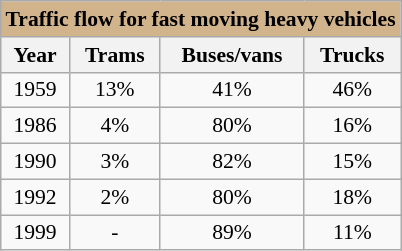<table class="wikitable" align="right" style="float:right; margin:1em; margin-top:0; text-align:right; font-size:90%">
<tr>
<th style="background:tan;" colspan="4"><span>Traffic flow for fast moving heavy vehicles</span></th>
</tr>
<tr>
<th>Year</th>
<th>Trams</th>
<th>Buses/vans</th>
<th>Trucks</th>
</tr>
<tr>
<td align=center>1959</td>
<td align=center>13%</td>
<td align=center>41%</td>
<td align=center>46%</td>
</tr>
<tr>
<td align=center>1986</td>
<td align=center>4%</td>
<td align=center>80%</td>
<td align=center>16%</td>
</tr>
<tr>
<td align=center>1990</td>
<td align=center>3%</td>
<td align=center>82%</td>
<td align=center>15%</td>
</tr>
<tr>
<td align=center>1992</td>
<td align=center>2%</td>
<td align=center>80%</td>
<td align=center>18%</td>
</tr>
<tr>
<td align=center>1999</td>
<td align=center>-</td>
<td align=center>89%</td>
<td align=center>11%</td>
</tr>
</table>
